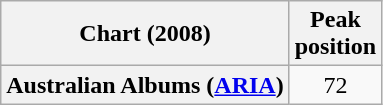<table class="wikitable plainrowheaders" style="text-align:center">
<tr>
<th scope="col">Chart (2008)</th>
<th scope="col">Peak<br>position</th>
</tr>
<tr>
<th scope="row">Australian Albums (<a href='#'>ARIA</a>)</th>
<td>72</td>
</tr>
</table>
